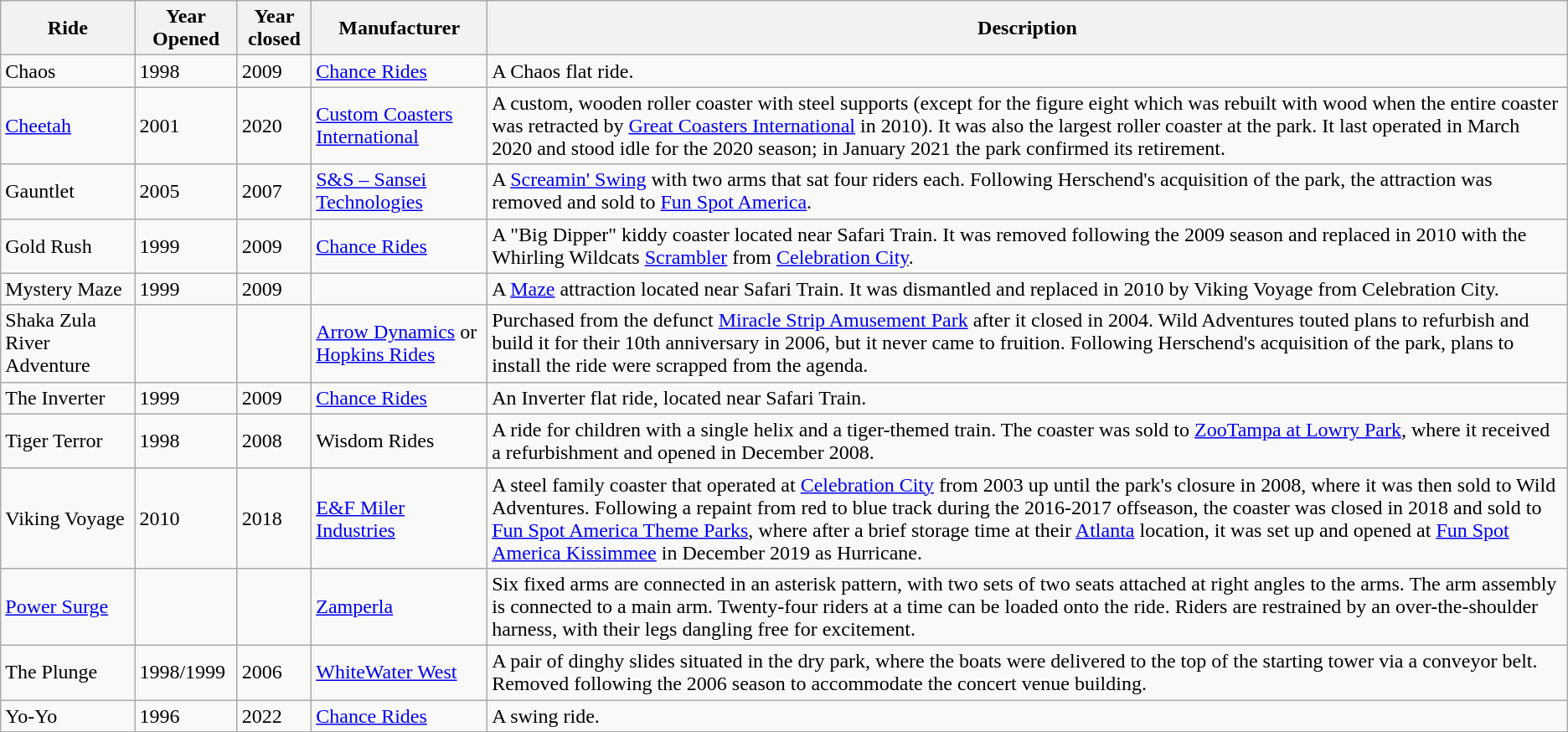<table class="wikitable sortable">
<tr>
<th>Ride</th>
<th>Year Opened</th>
<th>Year closed</th>
<th>Manufacturer</th>
<th>Description</th>
</tr>
<tr>
<td>Chaos</td>
<td>1998</td>
<td>2009</td>
<td><a href='#'>Chance Rides</a></td>
<td>A Chaos flat ride.</td>
</tr>
<tr>
<td><a href='#'>Cheetah</a></td>
<td>2001</td>
<td>2020</td>
<td><a href='#'>Custom Coasters International</a></td>
<td>A custom, wooden roller coaster with steel supports (except for the figure eight which was rebuilt with wood when the entire coaster was retracted by <a href='#'>Great Coasters International</a> in 2010). It was also the largest roller coaster at the park. It last operated in March 2020 and stood idle for the 2020 season; in January 2021 the park confirmed its retirement.</td>
</tr>
<tr>
<td>Gauntlet</td>
<td>2005</td>
<td>2007</td>
<td><a href='#'>S&S – Sansei Technologies</a></td>
<td>A <a href='#'>Screamin' Swing</a> with two arms that sat four riders each. Following Herschend's acquisition of the park, the attraction was removed and sold to <a href='#'>Fun Spot America</a>.</td>
</tr>
<tr>
<td>Gold Rush</td>
<td>1999</td>
<td>2009</td>
<td><a href='#'>Chance Rides</a></td>
<td>A "Big Dipper" kiddy coaster located near Safari Train. It was removed following the 2009 season and replaced in 2010 with the Whirling Wildcats <a href='#'>Scrambler</a> from <a href='#'>Celebration City</a>.</td>
</tr>
<tr>
<td>Mystery Maze</td>
<td>1999</td>
<td>2009</td>
<td></td>
<td>A <a href='#'>Maze</a> attraction located near Safari Train. It was dismantled and replaced in 2010 by Viking Voyage from Celebration City.</td>
</tr>
<tr>
<td>Shaka Zula River Adventure</td>
<td></td>
<td></td>
<td><a href='#'>Arrow Dynamics</a> or <a href='#'>Hopkins Rides</a></td>
<td>Purchased from the defunct <a href='#'>Miracle Strip Amusement Park</a> after it closed in 2004. Wild Adventures touted plans to refurbish and build it for their 10th anniversary in 2006, but it never came to fruition. Following Herschend's acquisition of the park, plans to install the ride were scrapped from the agenda.</td>
</tr>
<tr>
<td>The Inverter</td>
<td>1999</td>
<td>2009</td>
<td><a href='#'>Chance Rides</a></td>
<td>An Inverter flat ride, located near Safari Train.</td>
</tr>
<tr>
<td>Tiger Terror</td>
<td>1998</td>
<td>2008</td>
<td>Wisdom Rides</td>
<td>A ride for children with a single helix and a tiger-themed train. The coaster was sold to <a href='#'>ZooTampa at Lowry Park</a>, where it received a refurbishment and opened in December 2008.</td>
</tr>
<tr>
<td>Viking Voyage</td>
<td>2010</td>
<td>2018</td>
<td><a href='#'>E&F Miler Industries</a></td>
<td>A steel family coaster that operated at <a href='#'>Celebration City</a> from 2003 up until the park's closure in 2008, where it was then sold to Wild Adventures. Following a repaint from red to blue track during the 2016-2017 offseason, the coaster was closed in 2018 and sold to <a href='#'>Fun Spot America Theme Parks</a>, where after a brief storage time at their <a href='#'>Atlanta</a> location, it was set up and opened at <a href='#'>Fun Spot America Kissimmee</a> in December 2019 as Hurricane.</td>
</tr>
<tr>
<td><a href='#'>Power Surge</a></td>
<td></td>
<td></td>
<td><a href='#'>Zamperla</a></td>
<td>Six fixed arms are connected in an asterisk pattern, with two sets of two seats attached at right angles to the arms. The arm assembly is connected to a main arm. Twenty-four riders at a time can be loaded onto the ride. Riders are restrained by an over-the-shoulder harness, with their legs dangling free for excitement.</td>
</tr>
<tr>
<td>The Plunge</td>
<td>1998/1999</td>
<td>2006</td>
<td><a href='#'>WhiteWater West</a></td>
<td>A pair of dinghy slides situated in the dry park, where the boats were delivered to the top of the starting tower via a conveyor belt. Removed following the 2006 season to accommodate the concert venue building.</td>
</tr>
<tr>
<td>Yo-Yo</td>
<td>1996</td>
<td>2022</td>
<td><a href='#'>Chance Rides</a></td>
<td>A swing ride.</td>
</tr>
</table>
